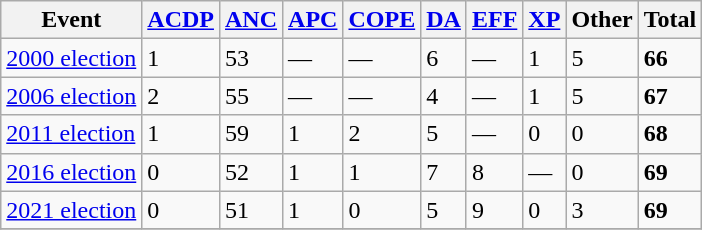<table class="wikitable">
<tr>
<th>Event</th>
<th><a href='#'>ACDP</a></th>
<th><a href='#'>ANC</a></th>
<th><a href='#'>APC</a></th>
<th><a href='#'>COPE</a></th>
<th><a href='#'>DA</a></th>
<th><a href='#'>EFF</a></th>
<th><a href='#'>XP</a></th>
<th>Other</th>
<th>Total</th>
</tr>
<tr>
<td><a href='#'>2000 election</a></td>
<td>1</td>
<td>53</td>
<td>—</td>
<td>—</td>
<td>6</td>
<td>—</td>
<td>1</td>
<td>5</td>
<td><strong>66</strong></td>
</tr>
<tr>
<td><a href='#'>2006 election</a></td>
<td>2</td>
<td>55</td>
<td>—</td>
<td>—</td>
<td>4</td>
<td>—</td>
<td>1</td>
<td>5</td>
<td><strong>67</strong></td>
</tr>
<tr>
<td><a href='#'>2011 election</a></td>
<td>1</td>
<td>59</td>
<td>1</td>
<td>2</td>
<td>5</td>
<td>—</td>
<td>0</td>
<td>0</td>
<td><strong>68</strong></td>
</tr>
<tr>
<td><a href='#'>2016 election</a></td>
<td>0</td>
<td>52</td>
<td>1</td>
<td>1</td>
<td>7</td>
<td>8</td>
<td>—</td>
<td>0</td>
<td><strong>69</strong></td>
</tr>
<tr>
<td><a href='#'>2021 election</a></td>
<td>0</td>
<td>51</td>
<td>1</td>
<td>0</td>
<td>5</td>
<td>9</td>
<td>0</td>
<td>3</td>
<td><strong>69</strong></td>
</tr>
<tr>
</tr>
</table>
